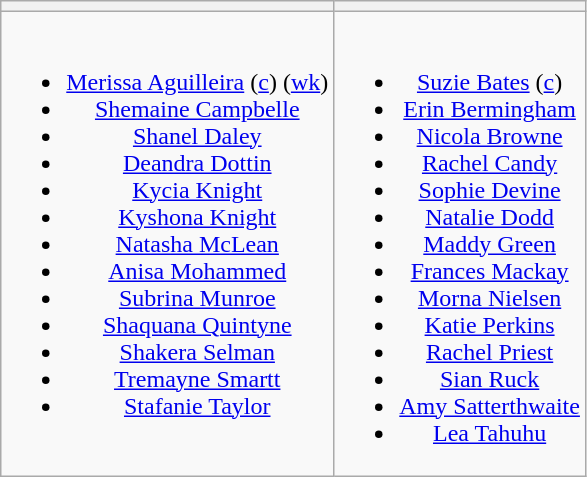<table class="wikitable" style="text-align:center">
<tr>
<th></th>
<th></th>
</tr>
<tr style="vertical-align:top">
<td><br><ul><li><a href='#'>Merissa Aguilleira</a> (<a href='#'>c</a>) (<a href='#'>wk</a>)</li><li><a href='#'>Shemaine Campbelle</a></li><li><a href='#'>Shanel Daley</a></li><li><a href='#'>Deandra Dottin</a></li><li><a href='#'>Kycia Knight</a></li><li><a href='#'>Kyshona Knight</a></li><li><a href='#'>Natasha McLean</a></li><li><a href='#'>Anisa Mohammed</a></li><li><a href='#'>Subrina Munroe</a></li><li><a href='#'>Shaquana Quintyne</a></li><li><a href='#'>Shakera Selman</a></li><li><a href='#'>Tremayne Smartt</a></li><li><a href='#'>Stafanie Taylor</a></li></ul></td>
<td><br><ul><li><a href='#'>Suzie Bates</a> (<a href='#'>c</a>)</li><li><a href='#'>Erin Bermingham</a></li><li><a href='#'>Nicola Browne</a></li><li><a href='#'>Rachel Candy</a></li><li><a href='#'>Sophie Devine</a></li><li><a href='#'>Natalie Dodd</a></li><li><a href='#'>Maddy Green</a></li><li><a href='#'>Frances Mackay</a></li><li><a href='#'>Morna Nielsen</a></li><li><a href='#'>Katie Perkins</a></li><li><a href='#'>Rachel Priest</a></li><li><a href='#'>Sian Ruck</a></li><li><a href='#'>Amy Satterthwaite</a></li><li><a href='#'>Lea Tahuhu</a></li></ul></td>
</tr>
</table>
